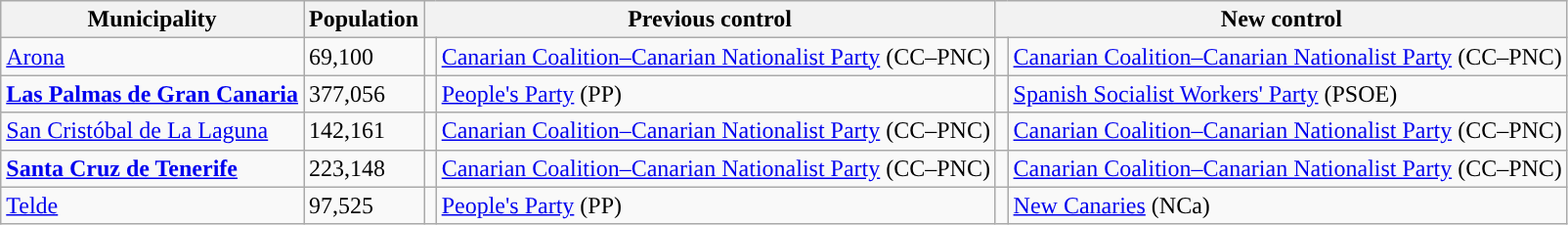<table class="wikitable sortable">
<tr>
<th>Municipality</th>
<th>Population</th>
<th colspan="2" style="width:375px;">Previous control</th>
<th colspan="2" style="width:375px;">New control</th>
</tr>
<tr>
<td><a href='#'>Arona</a></td>
<td>69,100</td>
<td width="1" style="color:inherit;background:"></td>
<td><a href='#'>Canarian Coalition–Canarian Nationalist Party</a> (CC–PNC)</td>
<td width="1" style="color:inherit;background:"></td>
<td><a href='#'>Canarian Coalition–Canarian Nationalist Party</a> (CC–PNC)</td>
</tr>
<tr>
<td><strong><a href='#'>Las Palmas de Gran Canaria</a></strong></td>
<td>377,056</td>
<td width="1" style="color:inherit;background:"></td>
<td><a href='#'>People's Party</a> (PP)</td>
<td width="1" style="color:inherit;background:"></td>
<td><a href='#'>Spanish Socialist Workers' Party</a> (PSOE)</td>
</tr>
<tr>
<td><a href='#'>San Cristóbal de La Laguna</a></td>
<td>142,161</td>
<td style="color:inherit;background:"></td>
<td><a href='#'>Canarian Coalition–Canarian Nationalist Party</a> (CC–PNC)</td>
<td style="color:inherit;background:"></td>
<td><a href='#'>Canarian Coalition–Canarian Nationalist Party</a> (CC–PNC)</td>
</tr>
<tr>
<td><strong><a href='#'>Santa Cruz de Tenerife</a></strong></td>
<td>223,148</td>
<td style="color:inherit;background:"></td>
<td><a href='#'>Canarian Coalition–Canarian Nationalist Party</a> (CC–PNC)</td>
<td style="color:inherit;background:"></td>
<td><a href='#'>Canarian Coalition–Canarian Nationalist Party</a> (CC–PNC)</td>
</tr>
<tr>
<td><a href='#'>Telde</a></td>
<td>97,525</td>
<td style="color:inherit;background:"></td>
<td><a href='#'>People's Party</a> (PP)</td>
<td style="color:inherit;background:"></td>
<td><a href='#'>New Canaries</a> (NCa)</td>
</tr>
</table>
